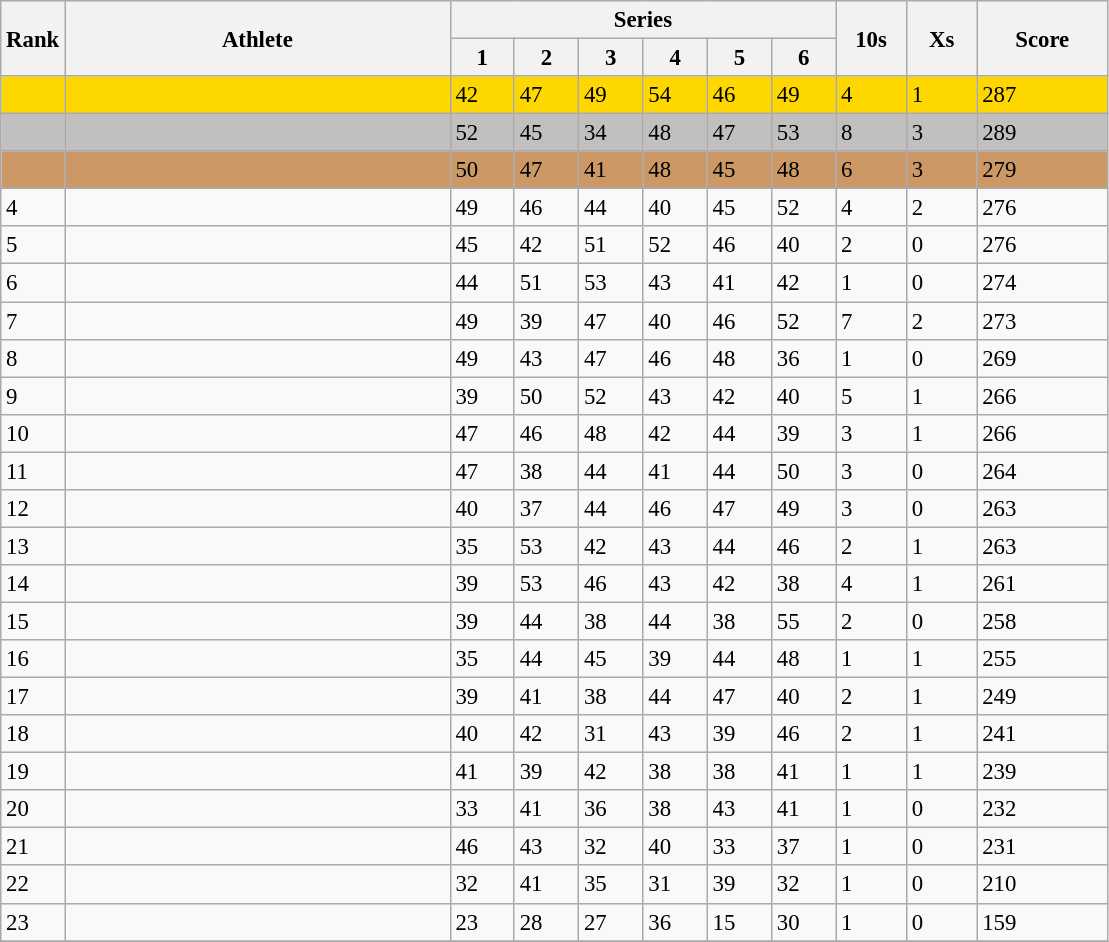<table class="wikitable" style="font-size:95%" style="width:35em;" style="text-align:center">
<tr>
<th rowspan=2>Rank</th>
<th rowspan=2 width=250>Athlete</th>
<th colspan=6 width=250>Series</th>
<th rowspan=2 width=40>10s</th>
<th rowspan=2 width=40>Xs</th>
<th rowspan=2 width=80>Score</th>
</tr>
<tr>
<th>1</th>
<th>2</th>
<th>3</th>
<th>4</th>
<th>5</th>
<th>6</th>
</tr>
<tr bgcolor=gold>
<td></td>
<td align=left></td>
<td>42</td>
<td>47</td>
<td>49</td>
<td>54</td>
<td>46</td>
<td>49</td>
<td>4</td>
<td>1</td>
<td>287</td>
</tr>
<tr bgcolor=silver>
<td></td>
<td align=left></td>
<td>52</td>
<td>45</td>
<td>34</td>
<td>48</td>
<td>47</td>
<td>53</td>
<td>8</td>
<td>3</td>
<td>289</td>
</tr>
<tr bgcolor=cc9966>
<td></td>
<td align=left></td>
<td>50</td>
<td>47</td>
<td>41</td>
<td>48</td>
<td>45</td>
<td>48</td>
<td>6</td>
<td>3</td>
<td>279</td>
</tr>
<tr>
<td>4</td>
<td align=left></td>
<td>49</td>
<td>46</td>
<td>44</td>
<td>40</td>
<td>45</td>
<td>52</td>
<td>4</td>
<td>2</td>
<td>276</td>
</tr>
<tr>
<td>5</td>
<td align=left></td>
<td>45</td>
<td>42</td>
<td>51</td>
<td>52</td>
<td>46</td>
<td>40</td>
<td>2</td>
<td>0</td>
<td>276</td>
</tr>
<tr>
<td>6</td>
<td align=left></td>
<td>44</td>
<td>51</td>
<td>53</td>
<td>43</td>
<td>41</td>
<td>42</td>
<td>1</td>
<td>0</td>
<td>274</td>
</tr>
<tr>
<td>7</td>
<td align=left></td>
<td>49</td>
<td>39</td>
<td>47</td>
<td>40</td>
<td>46</td>
<td>52</td>
<td>7</td>
<td>2</td>
<td>273</td>
</tr>
<tr>
<td>8</td>
<td align=left></td>
<td>49</td>
<td>43</td>
<td>47</td>
<td>46</td>
<td>48</td>
<td>36</td>
<td>1</td>
<td>0</td>
<td>269</td>
</tr>
<tr>
<td>9</td>
<td align=left></td>
<td>39</td>
<td>50</td>
<td>52</td>
<td>43</td>
<td>42</td>
<td>40</td>
<td>5</td>
<td>1</td>
<td>266</td>
</tr>
<tr>
<td>10</td>
<td align=left></td>
<td>47</td>
<td>46</td>
<td>48</td>
<td>42</td>
<td>44</td>
<td>39</td>
<td>3</td>
<td>1</td>
<td>266</td>
</tr>
<tr>
<td>11</td>
<td align=left></td>
<td>47</td>
<td>38</td>
<td>44</td>
<td>41</td>
<td>44</td>
<td>50</td>
<td>3</td>
<td>0</td>
<td>264</td>
</tr>
<tr>
<td>12</td>
<td align=left></td>
<td>40</td>
<td>37</td>
<td>44</td>
<td>46</td>
<td>47</td>
<td>49</td>
<td>3</td>
<td>0</td>
<td>263</td>
</tr>
<tr>
<td>13</td>
<td align=left></td>
<td>35</td>
<td>53</td>
<td>42</td>
<td>43</td>
<td>44</td>
<td>46</td>
<td>2</td>
<td>1</td>
<td>263</td>
</tr>
<tr>
<td>14</td>
<td align=left></td>
<td>39</td>
<td>53</td>
<td>46</td>
<td>43</td>
<td>42</td>
<td>38</td>
<td>4</td>
<td>1</td>
<td>261</td>
</tr>
<tr>
<td>15</td>
<td align=left></td>
<td>39</td>
<td>44</td>
<td>38</td>
<td>44</td>
<td>38</td>
<td>55</td>
<td>2</td>
<td>0</td>
<td>258</td>
</tr>
<tr>
<td>16</td>
<td align=left></td>
<td>35</td>
<td>44</td>
<td>45</td>
<td>39</td>
<td>44</td>
<td>48</td>
<td>1</td>
<td>1</td>
<td>255</td>
</tr>
<tr>
<td>17</td>
<td align=left></td>
<td>39</td>
<td>41</td>
<td>38</td>
<td>44</td>
<td>47</td>
<td>40</td>
<td>2</td>
<td>1</td>
<td>249</td>
</tr>
<tr>
<td>18</td>
<td align=left></td>
<td>40</td>
<td>42</td>
<td>31</td>
<td>43</td>
<td>39</td>
<td>46</td>
<td>2</td>
<td>1</td>
<td>241</td>
</tr>
<tr>
<td>19</td>
<td align=left></td>
<td>41</td>
<td>39</td>
<td>42</td>
<td>38</td>
<td>38</td>
<td>41</td>
<td>1</td>
<td>1</td>
<td>239</td>
</tr>
<tr>
<td>20</td>
<td align=left></td>
<td>33</td>
<td>41</td>
<td>36</td>
<td>38</td>
<td>43</td>
<td>41</td>
<td>1</td>
<td>0</td>
<td>232</td>
</tr>
<tr>
<td>21</td>
<td align=left></td>
<td>46</td>
<td>43</td>
<td>32</td>
<td>40</td>
<td>33</td>
<td>37</td>
<td>1</td>
<td>0</td>
<td>231</td>
</tr>
<tr>
<td>22</td>
<td align=left></td>
<td>32</td>
<td>41</td>
<td>35</td>
<td>31</td>
<td>39</td>
<td>32</td>
<td>1</td>
<td>0</td>
<td>210</td>
</tr>
<tr>
<td>23</td>
<td align=left></td>
<td>23</td>
<td>28</td>
<td>27</td>
<td>36</td>
<td>15</td>
<td>30</td>
<td>1</td>
<td>0</td>
<td>159</td>
</tr>
<tr>
</tr>
</table>
